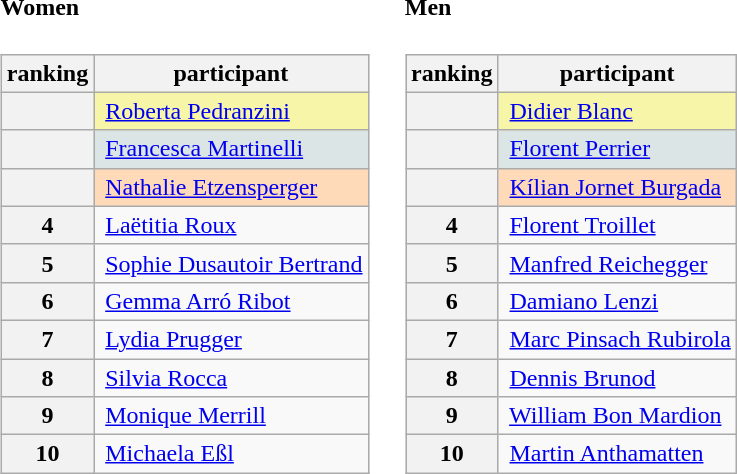<table>
<tr>
<td><br><h4>Women</h4><table class="wikitable">
<tr>
<th>ranking</th>
<th>participant</th>
</tr>
<tr>
<th bgcolor="gold"></th>
<td bgcolor="#F7F6A8"> <a href='#'>Roberta Pedranzini</a></td>
</tr>
<tr>
<th bgcolor="silver"></th>
<td bgcolor="#DCE5E5"> <a href='#'>Francesca Martinelli</a></td>
</tr>
<tr>
<th bgcolor="#cc9966"></th>
<td bgcolor="#FFDAB9"> <a href='#'>Nathalie Etzensperger</a></td>
</tr>
<tr>
<th>4</th>
<td> <a href='#'>Laëtitia Roux</a></td>
</tr>
<tr>
<th>5</th>
<td> <a href='#'>Sophie Dusautoir Bertrand</a></td>
</tr>
<tr>
<th>6</th>
<td> <a href='#'>Gemma Arró Ribot</a></td>
</tr>
<tr>
<th>7</th>
<td> <a href='#'>Lydia Prugger</a></td>
</tr>
<tr>
<th>8</th>
<td> <a href='#'>Silvia Rocca</a></td>
</tr>
<tr>
<th>9</th>
<td> <a href='#'>Monique Merrill</a></td>
</tr>
<tr>
<th>10</th>
<td> <a href='#'>Michaela Eßl</a></td>
</tr>
</table>
</td>
<td></td>
<td><br><h4>Men</h4><table class="wikitable">
<tr>
<th>ranking</th>
<th>participant</th>
</tr>
<tr>
<th bgcolor="gold"></th>
<td bgcolor="#F7F6A8"> <a href='#'>Didier Blanc</a></td>
</tr>
<tr>
<th bgcolor="silver"></th>
<td bgcolor="#DCE5E5"> <a href='#'>Florent Perrier</a></td>
</tr>
<tr>
<th bgcolor="#cc9966"></th>
<td bgcolor="#FFDAB9"> <a href='#'>Kílian Jornet Burgada</a></td>
</tr>
<tr>
<th>4</th>
<td> <a href='#'>Florent Troillet</a></td>
</tr>
<tr>
<th>5</th>
<td> <a href='#'>Manfred Reichegger</a></td>
</tr>
<tr>
<th>6</th>
<td> <a href='#'>Damiano Lenzi</a></td>
</tr>
<tr>
<th>7</th>
<td> <a href='#'>Marc Pinsach Rubirola</a></td>
</tr>
<tr>
<th>8</th>
<td> <a href='#'>Dennis Brunod</a></td>
</tr>
<tr>
<th>9</th>
<td> <a href='#'>William Bon Mardion</a></td>
</tr>
<tr>
<th>10</th>
<td> <a href='#'>Martin Anthamatten</a></td>
</tr>
</table>
</td>
</tr>
</table>
